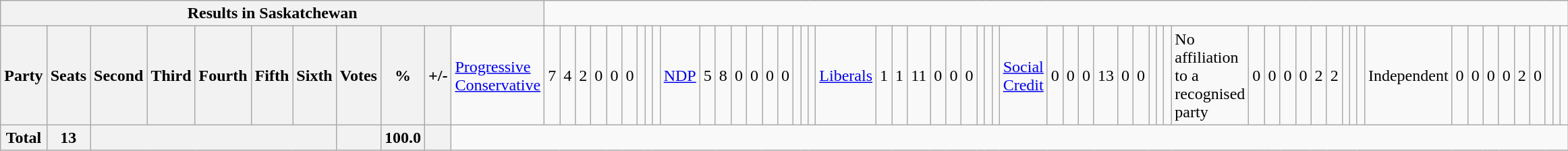<table class="wikitable">
<tr>
<th colspan=12>Results in Saskatchewan</th>
</tr>
<tr>
<th colspan=2>Party</th>
<th>Seats</th>
<th>Second</th>
<th>Third</th>
<th>Fourth</th>
<th>Fifth</th>
<th>Sixth</th>
<th>Votes</th>
<th>%</th>
<th>+/-<br></th>
<td><a href='#'>Progressive Conservative</a></td>
<td align="right">7</td>
<td align="right">4</td>
<td align="right">2</td>
<td align="right">0</td>
<td align="right">0</td>
<td align="right">0</td>
<td align="right"></td>
<td align="right"></td>
<td align="right"><br></td>
<td><a href='#'>NDP</a></td>
<td align="right">5</td>
<td align="right">8</td>
<td align="right">0</td>
<td align="right">0</td>
<td align="right">0</td>
<td align="right">0</td>
<td align="right"></td>
<td align="right"></td>
<td align="right"><br></td>
<td><a href='#'>Liberals</a></td>
<td align="right">1</td>
<td align="right">1</td>
<td align="right">11</td>
<td align="right">0</td>
<td align="right">0</td>
<td align="right">0</td>
<td align="right"></td>
<td align="right"></td>
<td align="right"><br></td>
<td><a href='#'>Social Credit</a></td>
<td align="right">0</td>
<td align="right">0</td>
<td align="right">0</td>
<td align="right">13</td>
<td align="right">0</td>
<td align="right">0</td>
<td align="right"></td>
<td align="right"></td>
<td align="right"><br></td>
<td>No affiliation to a recognised party</td>
<td align="right">0</td>
<td align="right">0</td>
<td align="right">0</td>
<td align="right">0</td>
<td align="right">2</td>
<td align="right">2</td>
<td align="right"></td>
<td align="right"></td>
<td align="right"><br></td>
<td>Independent</td>
<td align="right">0</td>
<td align="right">0</td>
<td align="right">0</td>
<td align="right">0</td>
<td align="right">2</td>
<td align="right">0</td>
<td align="right"></td>
<td align="right"></td>
<td align="right"></td>
</tr>
<tr>
<th colspan="2">Total</th>
<th>13</th>
<th colspan="5"></th>
<th></th>
<th>100.0</th>
<th></th>
</tr>
</table>
